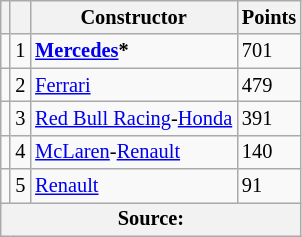<table class="wikitable" style="font-size: 85%;">
<tr>
<th></th>
<th></th>
<th>Constructor</th>
<th>Points</th>
</tr>
<tr>
<td align="left"></td>
<td align="center">1</td>
<td> <strong><a href='#'>Mercedes</a>*</strong></td>
<td align="left">701</td>
</tr>
<tr>
<td align="left"></td>
<td align="center">2</td>
<td> <a href='#'>Ferrari</a></td>
<td align="left">479</td>
</tr>
<tr>
<td align="left"></td>
<td align="center">3</td>
<td> <a href='#'>Red Bull Racing</a>-<a href='#'>Honda</a></td>
<td align="left">391</td>
</tr>
<tr>
<td align="left"></td>
<td align="center">4</td>
<td> <a href='#'>McLaren</a>-<a href='#'>Renault</a></td>
<td align="left">140</td>
</tr>
<tr>
<td align="left"></td>
<td align="center">5</td>
<td> <a href='#'>Renault</a></td>
<td align="left">91</td>
</tr>
<tr>
<th colspan="4" align="center">Source:</th>
</tr>
</table>
